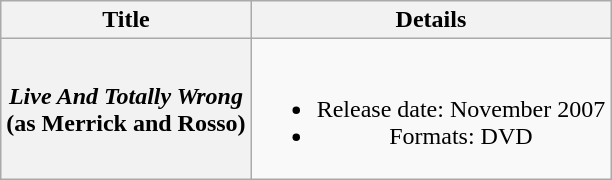<table class="wikitable plainrowheaders" style="text-align:center;">
<tr>
<th>Title</th>
<th>Details</th>
</tr>
<tr>
<th scope="row"><em>Live And Totally Wrong</em> <br> (as Merrick and Rosso)</th>
<td><br><ul><li>Release date: November 2007</li><li>Formats: DVD</li></ul></td>
</tr>
</table>
